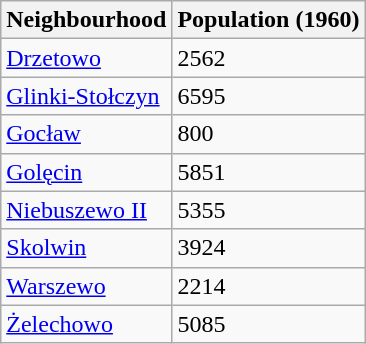<table class="wikitable sortable">
<tr>
<th>Neighbourhood</th>
<th>Population (1960)</th>
</tr>
<tr>
<td><a href='#'>Drzetowo</a></td>
<td>2562</td>
</tr>
<tr>
<td><a href='#'>Glinki-Stołczyn</a></td>
<td>6595</td>
</tr>
<tr>
<td><a href='#'>Gocław</a></td>
<td>800</td>
</tr>
<tr>
<td><a href='#'>Golęcin</a></td>
<td>5851</td>
</tr>
<tr>
<td><a href='#'>Niebuszewo II</a></td>
<td>5355</td>
</tr>
<tr>
<td><a href='#'>Skolwin</a></td>
<td>3924</td>
</tr>
<tr>
<td><a href='#'>Warszewo</a></td>
<td>2214</td>
</tr>
<tr>
<td><a href='#'>Żelechowo</a></td>
<td>5085</td>
</tr>
</table>
